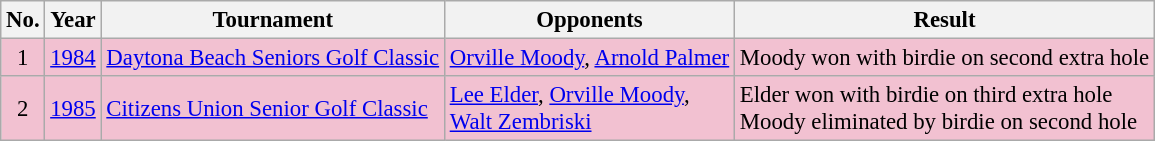<table class="wikitable" style="font-size:95%;">
<tr>
<th>No.</th>
<th>Year</th>
<th>Tournament</th>
<th>Opponents</th>
<th>Result</th>
</tr>
<tr style="background:#F2C1D1;">
<td align=center>1</td>
<td><a href='#'>1984</a></td>
<td><a href='#'>Daytona Beach Seniors Golf Classic</a></td>
<td> <a href='#'>Orville Moody</a>,  <a href='#'>Arnold Palmer</a></td>
<td>Moody won with birdie on second extra hole</td>
</tr>
<tr style="background:#F2C1D1;">
<td align=center>2</td>
<td><a href='#'>1985</a></td>
<td><a href='#'>Citizens Union Senior Golf Classic</a></td>
<td> <a href='#'>Lee Elder</a>,  <a href='#'>Orville Moody</a>,<br> <a href='#'>Walt Zembriski</a></td>
<td>Elder won with birdie on third extra hole<br>Moody eliminated by birdie on second hole</td>
</tr>
</table>
